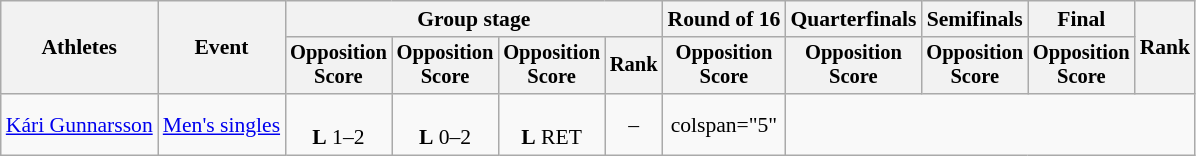<table class="wikitable" style="font-size:90%">
<tr>
<th rowspan="2">Athletes</th>
<th rowspan="2">Event</th>
<th colspan="4">Group stage</th>
<th>Round of 16</th>
<th>Quarterfinals</th>
<th>Semifinals</th>
<th>Final</th>
<th rowspan="2">Rank</th>
</tr>
<tr style="font-size:95%">
<th>Opposition<br>Score</th>
<th>Opposition<br>Score</th>
<th>Opposition<br>Score</th>
<th>Rank</th>
<th>Opposition<br>Score</th>
<th>Opposition<br>Score</th>
<th>Opposition<br>Score</th>
<th>Opposition<br>Score</th>
</tr>
<tr align="center">
<td align="left"><a href='#'>Kári Gunnarsson</a></td>
<td align="left"><a href='#'>Men's singles</a></td>
<td><br> <strong>L</strong> 1–2</td>
<td><br> <strong>L</strong> 0–2</td>
<td><br> <strong>L</strong> RET</td>
<td>–</td>
<td>colspan="5" </td>
</tr>
</table>
